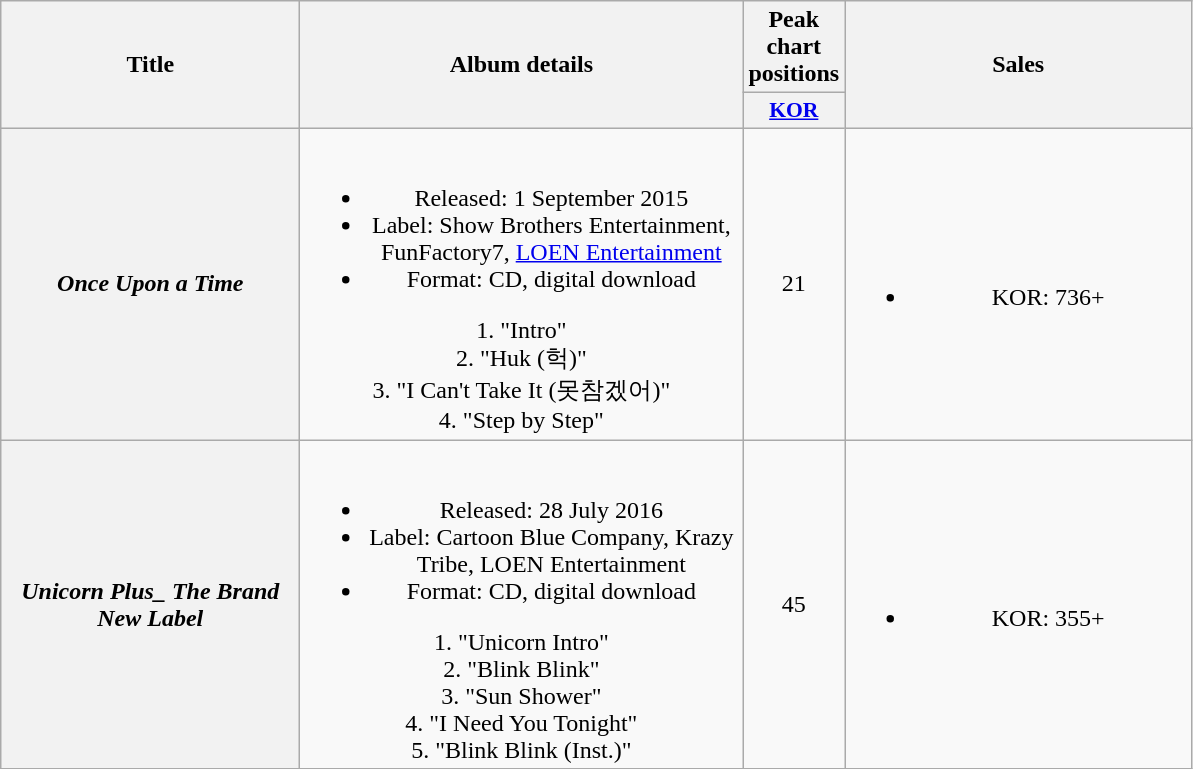<table class="wikitable plainrowheaders" style="text-align:center;">
<tr>
<th rowspan="2" style="width:12em;">Title</th>
<th rowspan="2" style="width:18em;">Album details</th>
<th colspan="1">Peak chart positions</th>
<th rowspan="2" style="width:14em;">Sales</th>
</tr>
<tr>
<th scope="col" style="width:3em;font-size:90%;"><a href='#'>KOR</a></th>
</tr>
<tr>
<th scope="row"><em>Once Upon a Time</em></th>
<td><br><ul><li>Released: 1 September 2015</li><li>Label: Show Brothers Entertainment, FunFactory7, <a href='#'>LOEN Entertainment</a></li><li>Format: CD, digital download</li></ul>
1. "Intro"<br>
2. "Huk (헉)"<br>
3. "I Can't Take It (못참겠어)"<br>
4. "Step by Step"
</td>
<td>21</td>
<td><br><ul><li>KOR: 736+</li></ul></td>
</tr>
<tr>
<th scope="row"><em>Unicorn Plus_ The Brand New Label</em></th>
<td><br><ul><li>Released: 28 July 2016</li><li>Label: Cartoon Blue Company, Krazy Tribe, LOEN Entertainment</li><li>Format: CD, digital download</li></ul>
1. "Unicorn Intro"<br>
2. "Blink Blink"<br>
3. "Sun Shower"<br>
4. "I Need You Tonight"<br>
5. "Blink Blink (Inst.)"
</td>
<td>45</td>
<td><br><ul><li>KOR: 355+</li></ul></td>
</tr>
</table>
